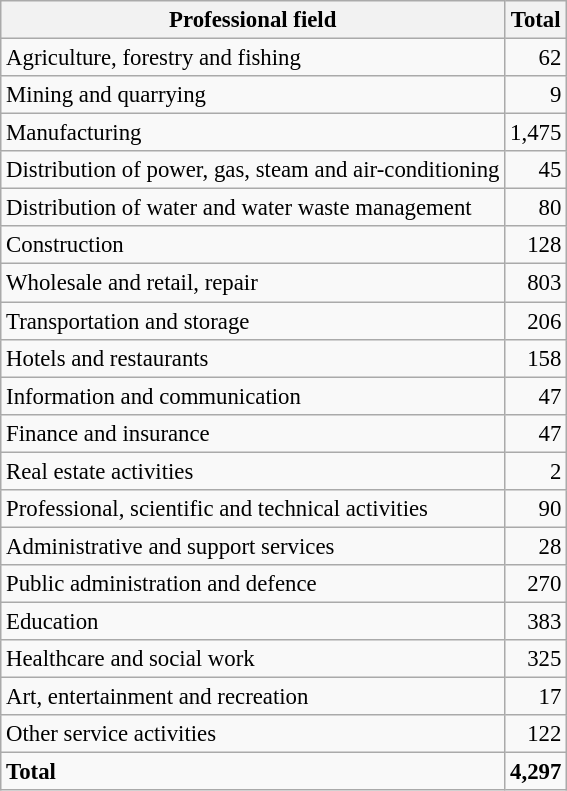<table class="wikitable sortable" style="font-size:95%;">
<tr>
<th>Professional field</th>
<th>Total</th>
</tr>
<tr>
<td>Agriculture, forestry and fishing</td>
<td align="right">62</td>
</tr>
<tr>
<td>Mining and quarrying</td>
<td align="right">9</td>
</tr>
<tr>
<td>Manufacturing</td>
<td align="right">1,475</td>
</tr>
<tr>
<td>Distribution of power, gas, steam and air-conditioning</td>
<td align="right">45</td>
</tr>
<tr>
<td>Distribution of water and water waste management</td>
<td align="right">80</td>
</tr>
<tr>
<td>Construction</td>
<td align="right">128</td>
</tr>
<tr>
<td>Wholesale and retail, repair</td>
<td align="right">803</td>
</tr>
<tr>
<td>Transportation and storage</td>
<td align="right">206</td>
</tr>
<tr>
<td>Hotels and restaurants</td>
<td align="right">158</td>
</tr>
<tr>
<td>Information and communication</td>
<td align="right">47</td>
</tr>
<tr>
<td>Finance and insurance</td>
<td align="right">47</td>
</tr>
<tr>
<td>Real estate activities</td>
<td align="right">2</td>
</tr>
<tr>
<td>Professional, scientific and technical activities</td>
<td align="right">90</td>
</tr>
<tr>
<td>Administrative and support services</td>
<td align="right">28</td>
</tr>
<tr>
<td>Public administration and defence</td>
<td align="right">270</td>
</tr>
<tr>
<td>Education</td>
<td align="right">383</td>
</tr>
<tr>
<td>Healthcare and social work</td>
<td align="right">325</td>
</tr>
<tr>
<td>Art, entertainment and recreation</td>
<td align="right">17</td>
</tr>
<tr>
<td>Other service activities</td>
<td align="right">122</td>
</tr>
<tr class="sortbottom">
<td><strong>Total</strong></td>
<td align="right"><strong>4,297</strong></td>
</tr>
</table>
